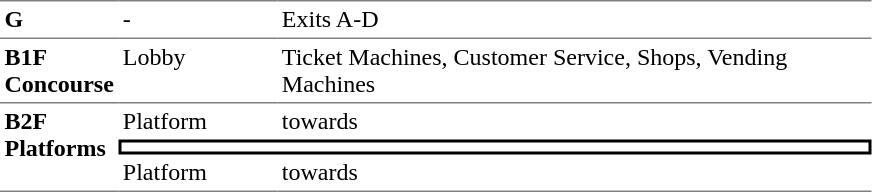<table table border=0 cellspacing=0 cellpadding=3>
<tr>
<td style="border-top:solid 1px gray;" width=50 valign=top><strong>G</strong></td>
<td style="border-top:solid 1px gray;" width=100 valign=top>-</td>
<td style="border-top:solid 1px gray;" width=390 valign=top>Exits A-D</td>
</tr>
<tr>
<td style="border-bottom:solid 1px gray; border-top:solid 1px gray;" valign=top width=50><strong>B1F<br>Concourse</strong></td>
<td style="border-bottom:solid 1px gray; border-top:solid 1px gray;" valign=top width=100>Lobby</td>
<td style="border-bottom:solid 1px gray; border-top:solid 1px gray;" valign=top width=390>Ticket Machines, Customer Service, Shops, Vending Machines</td>
</tr>
<tr>
<td style="border-bottom:solid 1px gray;" rowspan="3" valign=top><strong>B2F<br>Platforms</strong></td>
<td>Platform</td>
<td>  towards  </td>
</tr>
<tr>
<td style="border-right:solid 2px black;border-left:solid 2px black;border-top:solid 2px black;border-bottom:solid 2px black;text-align:center;" colspan=2></td>
</tr>
<tr>
<td style="border-bottom:solid 1px gray;">Platform</td>
<td style="border-bottom:solid 1px gray;">  towards   </td>
</tr>
</table>
